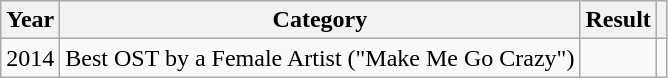<table class="wikitable">
<tr>
<th>Year</th>
<th>Category</th>
<th>Result</th>
<th></th>
</tr>
<tr>
<td>2014</td>
<td>Best OST by a Female Artist ("Make Me Go Crazy")</td>
<td></td>
<td></td>
</tr>
</table>
